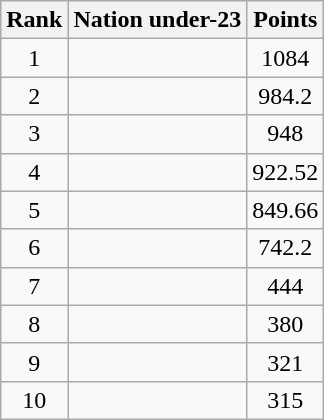<table class="wikitable sortable">
<tr>
<th>Rank</th>
<th>Nation under-23</th>
<th>Points</th>
</tr>
<tr>
<td align=center>1</td>
<td></td>
<td align=center>1084</td>
</tr>
<tr>
<td align=center>2</td>
<td></td>
<td align=center>984.2</td>
</tr>
<tr>
<td align=center>3</td>
<td></td>
<td align=center>948</td>
</tr>
<tr>
<td align=center>4</td>
<td></td>
<td align=center>922.52</td>
</tr>
<tr>
<td align=center>5</td>
<td></td>
<td align=center>849.66</td>
</tr>
<tr>
<td align=center>6</td>
<td></td>
<td align=center>742.2</td>
</tr>
<tr>
<td align=center>7</td>
<td></td>
<td align=center>444</td>
</tr>
<tr>
<td align=center>8</td>
<td></td>
<td align=center>380</td>
</tr>
<tr>
<td align=center>9</td>
<td></td>
<td align=center>321</td>
</tr>
<tr>
<td align=center>10</td>
<td></td>
<td align=center>315</td>
</tr>
</table>
